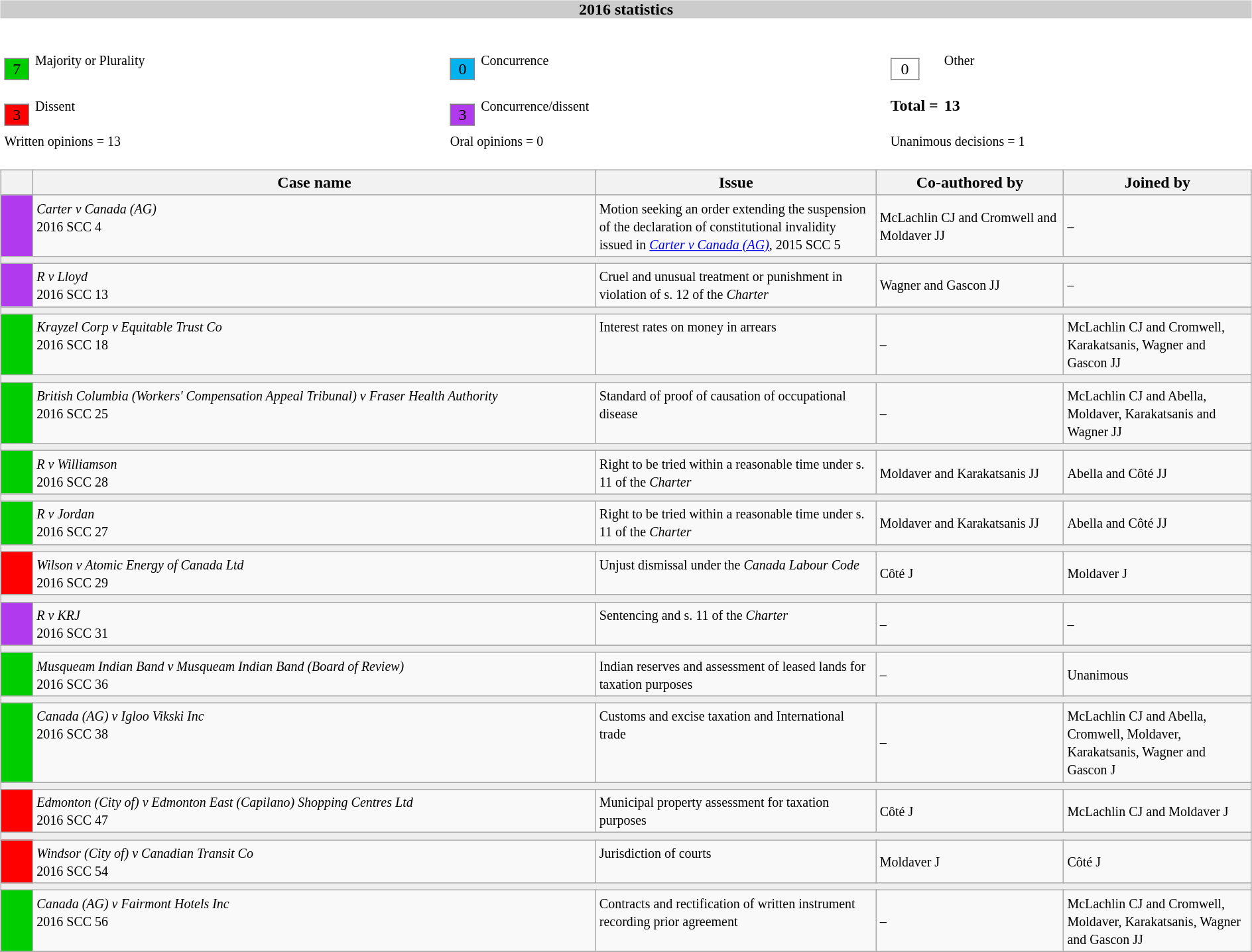<table width=100%>
<tr>
<td><br><table width=100% align=center cellpadding=0 cellspacing=0>
<tr>
<th bgcolor=#CCCCCC>2016 statistics</th>
</tr>
<tr>
<td><br><table width=100% cellpadding="2" cellspacing="2" border="0"width=25px>
<tr>
<td><br><table border="1" style="border-collapse:collapse;">
<tr>
<td align=center bgcolor=#00CD00 width=25px>7</td>
</tr>
</table>
</td>
<td><small>Majority or Plurality</small></td>
<td width=25px><br><table border="1" style="border-collapse:collapse;">
<tr>
<td align=center width=25px bgcolor=#00B2EE>0</td>
</tr>
</table>
</td>
<td><small>Concurrence</small></td>
<td width=25px><br><table border="1" style="border-collapse:collapse;">
<tr>
<td align=center width=25px bgcolor=white>0</td>
</tr>
</table>
</td>
<td><small>Other</small></td>
</tr>
<tr>
<td width=25px><br><table border="1" style="border-collapse:collapse;">
<tr>
<td align=center width=25px bgcolor=red>3</td>
</tr>
</table>
</td>
<td><small>Dissent</small></td>
<td width=25px><br><table border="1" style="border-collapse:collapse;">
<tr>
<td align=center width=25px bgcolor=#B23AEE>3</td>
</tr>
</table>
</td>
<td><small>Concurrence/dissent</small></td>
<td white-space: nowrap><strong>Total = </strong></td>
<td><strong>13</strong></td>
</tr>
<tr>
<td colspan=2><small>Written opinions = 13</small></td>
<td colspan=2><small>Oral opinions = 0</small></td>
<td colspan=2><small> Unanimous decisions = 1</small></td>
</tr>
</table>
<table class="wikitable" width=100%>
<tr bgcolor="#CCCCCC">
<th width=25px></th>
<th width=45%>Case name</th>
<th>Issue</th>
<th width=15%>Co-authored by</th>
<th width=15%>Joined by</th>
</tr>
<tr>
<td bgcolor="B23AEE"></td>
<td align=left valign=top><small><em>Carter v Canada (AG)</em><br> 2016 SCC 4 </small></td>
<td valign=top><small> Motion seeking an order extending the suspension of the declaration of constitutional invalidity issued in <em><a href='#'>Carter v Canada (AG)</a></em>, 2015 SCC 5</small></td>
<td><small> McLachlin CJ and Cromwell and Moldaver JJ</small></td>
<td><small>  –</small></td>
</tr>
<tr>
<td bgcolor=#EEEEEE colspan=5 valign=top><small></small></td>
</tr>
<tr>
<td bgcolor="B23AEE"></td>
<td align=left valign=top><small><em>R v Lloyd</em><br> 2016 SCC 13 </small></td>
<td valign=top><small>Cruel and unusual treatment or punishment in violation of s. 12 of the <em>Charter</em></small></td>
<td><small> Wagner and Gascon JJ</small></td>
<td><small> –</small></td>
</tr>
<tr>
<td bgcolor=#EEEEEE colspan=5 valign=top><small></small></td>
</tr>
<tr>
<td bgcolor="00cd00"></td>
<td align=left valign=top><small><em>Krayzel Corp v Equitable Trust Co</em><br> 2016 SCC 18 </small></td>
<td valign=top><small>Interest rates on money in arrears</small></td>
<td><small> –</small></td>
<td><small> McLachlin CJ and Cromwell, Karakatsanis, Wagner and Gascon JJ</small></td>
</tr>
<tr>
<td bgcolor=#EEEEEE colspan=5 valign=top><small></small></td>
</tr>
<tr>
<td bgcolor="00cd00"></td>
<td align=left valign=top><small><em>British Columbia (Workers' Compensation Appeal Tribunal) v Fraser Health Authority</em><br> 2016 SCC 25 </small></td>
<td valign=top><small>Standard of proof of causation of occupational disease</small></td>
<td><small> –</small></td>
<td><small> McLachlin CJ and Abella, Moldaver, Karakatsanis and Wagner JJ</small></td>
</tr>
<tr>
<td bgcolor=#EEEEEE colspan=5 valign=top><small></small></td>
</tr>
<tr>
<td bgcolor="00cd00"></td>
<td align=left valign=top><small><em>R v Williamson</em><br> 2016 SCC 28 </small></td>
<td valign=top><small>Right to be tried within a reasonable time under s. 11 of the <em>Charter</em></small></td>
<td><small> Moldaver and Karakatsanis JJ</small></td>
<td><small> Abella and Côté JJ</small></td>
</tr>
<tr>
<td bgcolor=#EEEEEE colspan=5 valign=top><small></small></td>
</tr>
<tr>
<td bgcolor="00cd00"></td>
<td align=left valign=top><small><em>R v Jordan</em><br> 2016 SCC 27 </small></td>
<td valign=top><small>Right to be tried within a reasonable time under s. 11 of the <em>Charter</em></small></td>
<td><small> Moldaver and Karakatsanis JJ</small></td>
<td><small> Abella and Côté JJ</small></td>
</tr>
<tr>
<td bgcolor=#EEEEEE colspan=5 valign=top><small></small></td>
</tr>
<tr>
<td bgcolor="red"></td>
<td align=left valign=top><small><em>Wilson v Atomic Energy of Canada Ltd</em><br> 2016 SCC 29 </small></td>
<td valign=top><small>Unjust dismissal under the <em>Canada Labour Code</em></small></td>
<td><small> Côté J</small></td>
<td><small> Moldaver J</small></td>
</tr>
<tr>
<td bgcolor=#EEEEEE colspan=5 valign=top><small></small></td>
</tr>
<tr>
<td bgcolor="B23AEE"></td>
<td align=left valign=top><small><em>R v KRJ</em><br> 2016 SCC 31 </small></td>
<td valign=top><small> Sentencing and s. 11 of the <em>Charter</em></small></td>
<td><small> –</small></td>
<td><small> –</small></td>
</tr>
<tr>
<td bgcolor=#EEEEEE colspan=5 valign=top><small></small></td>
</tr>
<tr>
<td bgcolor="00cd00"></td>
<td align=left valign=top><small><em>Musqueam Indian Band v Musqueam Indian Band (Board of Review)</em><br> 2016 SCC 36 </small></td>
<td valign=top><small>Indian reserves and assessment of leased lands for taxation purposes</small></td>
<td><small> –</small></td>
<td><small> Unanimous</small></td>
</tr>
<tr>
<td bgcolor=#EEEEEE colspan=5 valign=top><small></small></td>
</tr>
<tr>
<td bgcolor="00cd00"></td>
<td align=left valign=top><small><em>Canada (AG) v Igloo Vikski Inc</em><br> 2016 SCC 38 </small></td>
<td valign=top><small>Customs and excise taxation and International trade</small></td>
<td><small> –</small></td>
<td><small> McLachlin CJ and Abella, Cromwell, Moldaver, Karakatsanis, Wagner and Gascon J</small></td>
</tr>
<tr>
<td bgcolor=#EEEEEE colspan=5 valign=top><small></small></td>
</tr>
<tr>
<td bgcolor="red"></td>
<td align=left valign=top><small><em>Edmonton (City of) v Edmonton East (Capilano) Shopping Centres Ltd</em><br> 2016 SCC 47 </small></td>
<td valign=top><small>Municipal property assessment for taxation purposes</small></td>
<td><small> Côté J</small></td>
<td><small> McLachlin CJ and Moldaver J</small></td>
</tr>
<tr>
<td bgcolor=#EEEEEE colspan=5 valign=top><small></small></td>
</tr>
<tr>
<td bgcolor="red"></td>
<td align=left valign=top><small><em>Windsor (City of) v Canadian Transit Co</em><br> 2016 SCC 54 </small></td>
<td valign=top><small>Jurisdiction of courts</small></td>
<td><small> Moldaver J</small></td>
<td><small> Côté J</small></td>
</tr>
<tr>
<td bgcolor=#EEEEEE colspan=5 valign=top><small></small></td>
</tr>
<tr>
<td bgcolor="00cd00"></td>
<td align=left valign=top><small><em>Canada (AG) v Fairmont Hotels Inc</em><br> 2016 SCC 56 </small></td>
<td valign=top><small>Contracts and rectification of written instrument recording prior agreement</small></td>
<td><small> –</small></td>
<td><small> McLachlin CJ and Cromwell, Moldaver, Karakatsanis, Wagner and Gascon JJ</small></td>
</tr>
<tr>
</tr>
</table>
</td>
</tr>
</table>
</td>
</tr>
</table>
